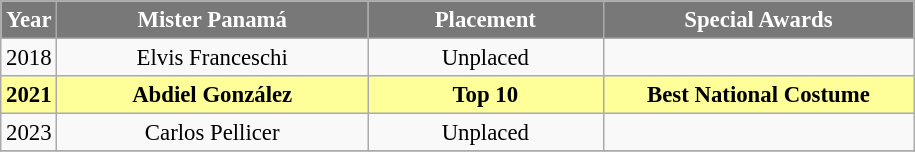<table class="wikitable sortable" style="font-size: 95%; text-align:center">
<tr>
<th width="20" style="background-color:#787878;color:#FFFFFF;">Year</th>
<th width="200" style="background-color:#787878;color:#FFFFFF;">Mister Panamá</th>
<th width="150" style="background-color:#787878;color:#FFFFFF;">Placement</th>
<th width="200" style="background-color:#787878;color:#FFFFFF;">Special Awards</th>
</tr>
<tr>
<td>2018</td>
<td>Elvis Franceschi</td>
<td>Unplaced</td>
<td></td>
</tr>
<tr style="background-color:#FFFF99; font-weight: bold">
<td>2021</td>
<td>Abdiel González</td>
<td>Top 10</td>
<td>Best National Costume</td>
</tr>
<tr>
<td>2023</td>
<td>Carlos Pellicer</td>
<td>Unplaced</td>
<td></td>
</tr>
<tr>
</tr>
</table>
